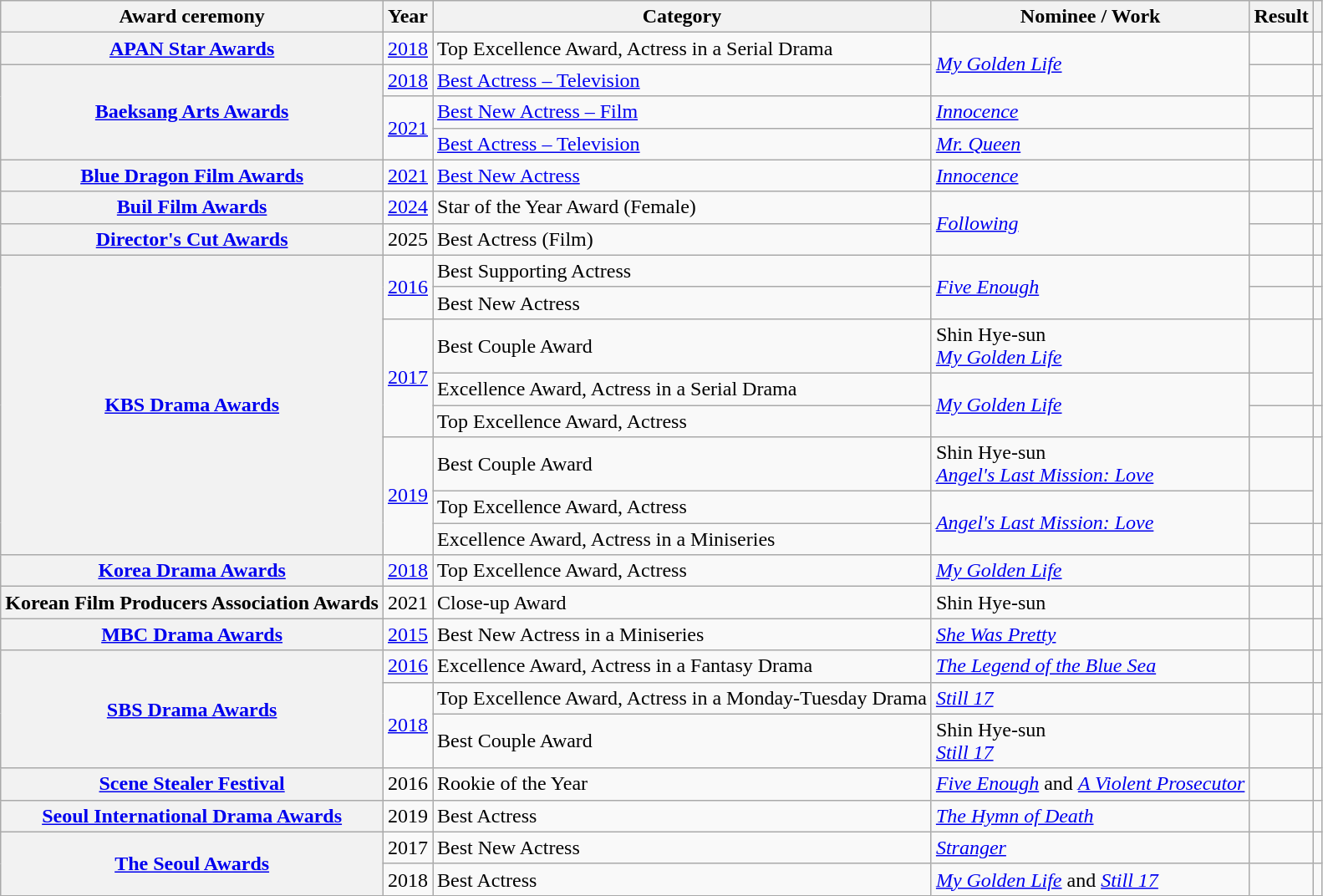<table class="wikitable plainrowheaders sortable">
<tr>
<th scope="col">Award ceremony</th>
<th scope="col">Year</th>
<th scope="col">Category</th>
<th scope="col">Nominee / Work</th>
<th scope="col">Result</th>
<th scope="col" class="unsortable"></th>
</tr>
<tr>
<th scope="row"><a href='#'>APAN Star Awards</a></th>
<td style="text-align:center"><a href='#'>2018</a></td>
<td>Top Excellence Award, Actress in a Serial Drama</td>
<td rowspan="2"><em><a href='#'>My Golden Life</a></em></td>
<td></td>
<td style="text-align:center"></td>
</tr>
<tr>
<th scope="row" rowspan="3"><a href='#'>Baeksang Arts Awards</a></th>
<td style="text-align:center"><a href='#'>2018</a></td>
<td><a href='#'>Best Actress – Television</a></td>
<td></td>
<td style="text-align:center"></td>
</tr>
<tr>
<td rowspan="2" style="text-align:center"><a href='#'>2021</a></td>
<td><a href='#'>Best New Actress – Film</a></td>
<td><em><a href='#'>Innocence</a></em></td>
<td></td>
<td rowspan="2" style="text-align:center"></td>
</tr>
<tr>
<td><a href='#'>Best Actress – Television</a></td>
<td><em><a href='#'>Mr. Queen</a></em></td>
<td></td>
</tr>
<tr>
<th scope="row"><a href='#'>Blue Dragon Film Awards</a></th>
<td style="text-align:center"><a href='#'>2021</a></td>
<td><a href='#'>Best New Actress</a></td>
<td><em><a href='#'>Innocence</a></em></td>
<td></td>
<td style="text-align:center"></td>
</tr>
<tr>
<th scope="row"><a href='#'>Buil Film Awards</a></th>
<td style="text-align:center"><a href='#'>2024</a></td>
<td>Star of the Year Award (Female)</td>
<td rowspan="2"><em><a href='#'>Following</a></em></td>
<td></td>
<td style="text-align:center"></td>
</tr>
<tr>
<th scope="row"><a href='#'>Director's Cut Awards</a></th>
<td style="text-align:center">2025</td>
<td>Best Actress (Film)</td>
<td></td>
<td style="text-align:center"></td>
</tr>
<tr>
<th scope="row" rowspan="8"><a href='#'>KBS Drama Awards</a></th>
<td rowspan="2" style="text-align:center"><a href='#'>2016</a></td>
<td>Best Supporting Actress</td>
<td rowspan="2"><em><a href='#'>Five Enough</a></em></td>
<td></td>
<td style="text-align:center"></td>
</tr>
<tr>
<td>Best New Actress</td>
<td></td>
<td style="text-align:center"></td>
</tr>
<tr>
<td rowspan="3" style="text-align:center"><a href='#'>2017</a></td>
<td>Best Couple Award</td>
<td>Shin Hye-sun <br><em><a href='#'>My Golden Life</a></em></td>
<td></td>
<td rowspan="2" style="text-align:center"></td>
</tr>
<tr>
<td>Excellence Award, Actress in a Serial Drama</td>
<td rowspan="2"><em><a href='#'>My Golden Life</a></em></td>
<td></td>
</tr>
<tr>
<td>Top Excellence Award, Actress</td>
<td></td>
<td style="text-align:center"></td>
</tr>
<tr>
<td rowspan="3" style="text-align:center"><a href='#'>2019</a></td>
<td>Best Couple Award</td>
<td>Shin Hye-sun <br><em><a href='#'>Angel's Last Mission: Love</a></em></td>
<td></td>
<td rowspan="2" style="text-align:center"></td>
</tr>
<tr>
<td>Top Excellence Award, Actress</td>
<td rowspan="2"><em><a href='#'>Angel's Last Mission: Love</a></em></td>
<td></td>
</tr>
<tr>
<td>Excellence Award, Actress in a Miniseries</td>
<td></td>
<td style="text-align:center"></td>
</tr>
<tr>
<th scope="row"><a href='#'>Korea Drama Awards</a></th>
<td style="text-align:center"><a href='#'>2018</a></td>
<td>Top Excellence Award, Actress</td>
<td><em><a href='#'>My Golden Life</a></em></td>
<td></td>
<td style="text-align:center"></td>
</tr>
<tr>
<th scope="row">Korean Film Producers Association Awards</th>
<td style="text-align:center">2021</td>
<td>Close-up Award</td>
<td>Shin Hye-sun</td>
<td></td>
<td style="text-align:center"></td>
</tr>
<tr>
<th scope="row"><a href='#'>MBC Drama Awards</a></th>
<td style="text-align:center"><a href='#'>2015</a></td>
<td>Best New Actress in a Miniseries</td>
<td><em><a href='#'>She Was Pretty</a></em></td>
<td></td>
<td style="text-align:center"></td>
</tr>
<tr>
<th scope="row" rowspan="3"><a href='#'>SBS Drama Awards</a></th>
<td style="text-align:center"><a href='#'>2016</a></td>
<td>Excellence Award, Actress in a Fantasy Drama</td>
<td><em><a href='#'>The Legend of the Blue Sea</a></em></td>
<td></td>
<td style="text-align:center"></td>
</tr>
<tr>
<td rowspan="2" style="text-align:center"><a href='#'>2018</a></td>
<td>Top Excellence Award, Actress in a Monday-Tuesday Drama</td>
<td><em><a href='#'>Still 17</a></em></td>
<td></td>
<td style="text-align:center"></td>
</tr>
<tr>
<td>Best Couple Award</td>
<td>Shin Hye-sun <br><em><a href='#'>Still 17</a></em></td>
<td></td>
<td style="text-align:center"></td>
</tr>
<tr>
<th scope="row"><a href='#'>Scene Stealer Festival</a></th>
<td style="text-align:center">2016</td>
<td>Rookie of the Year</td>
<td><em><a href='#'>Five Enough</a></em> and <em><a href='#'>A Violent Prosecutor</a></em></td>
<td></td>
<td style="text-align:center"></td>
</tr>
<tr>
<th scope="row"><a href='#'>Seoul International Drama Awards</a></th>
<td style="text-align:center">2019</td>
<td>Best Actress</td>
<td><em><a href='#'>The Hymn of Death</a></em></td>
<td></td>
<td style="text-align:center"></td>
</tr>
<tr>
<th scope="row" rowspan="2"><a href='#'>The Seoul Awards</a></th>
<td style="text-align:center">2017</td>
<td>Best New Actress</td>
<td><em><a href='#'>Stranger</a></em></td>
<td></td>
<td style="text-align:center"></td>
</tr>
<tr>
<td style="text-align:center">2018</td>
<td>Best Actress</td>
<td><em><a href='#'>My Golden Life</a></em> and <em><a href='#'>Still 17</a></em></td>
<td></td>
<td style="text-align:center"></td>
</tr>
</table>
